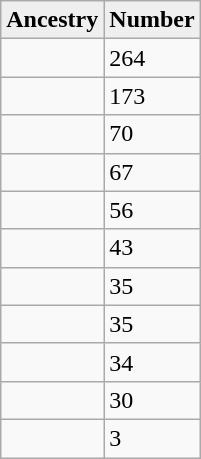<table style="float: center;" class="wikitable">
<tr>
<th style="background:#efefef;">Ancestry</th>
<th style="background:#efefef;">Number</th>
</tr>
<tr>
<td></td>
<td>264</td>
</tr>
<tr>
<td></td>
<td>173</td>
</tr>
<tr>
<td></td>
<td>70</td>
</tr>
<tr>
<td></td>
<td>67</td>
</tr>
<tr>
<td></td>
<td>56</td>
</tr>
<tr>
<td></td>
<td>43</td>
</tr>
<tr>
<td></td>
<td>35</td>
</tr>
<tr>
<td></td>
<td>35</td>
</tr>
<tr>
<td></td>
<td>34</td>
</tr>
<tr>
<td></td>
<td>30</td>
</tr>
<tr>
<td></td>
<td>3</td>
</tr>
</table>
